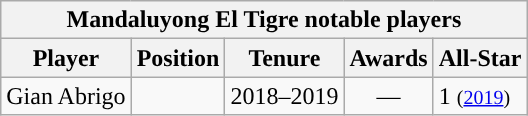<table class="wikitable sortable" style="text-align:center">
<tr>
<th colspan="5">Mandaluyong El Tigre notable players</th>
</tr>
<tr>
<th>Player</th>
<th>Position</th>
<th>Tenure</th>
<th>Awards</th>
<th>All-Star</th>
</tr>
<tr>
<td>Gian Abrigo</td>
<td></td>
<td>2018–2019</td>
<td>—</td>
<td align=left>1 <small>(<a href='#'>2019</a>)</small></td>
</tr>
</table>
